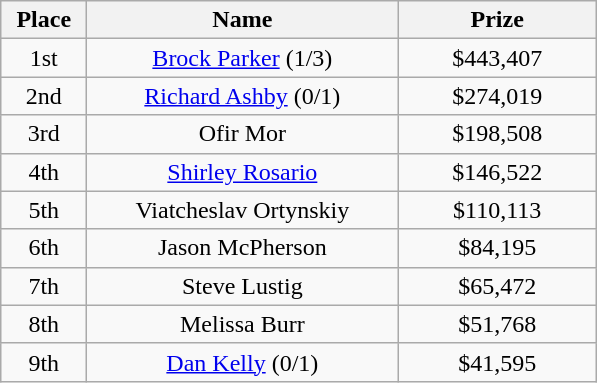<table class="wikitable">
<tr>
<th width="50">Place</th>
<th width="200">Name</th>
<th width="125">Prize</th>
</tr>
<tr>
<td align = "center">1st</td>
<td align = "center"><a href='#'>Brock Parker</a> (1/3)</td>
<td align = "center">$443,407</td>
</tr>
<tr>
<td align = "center">2nd</td>
<td align = "center"><a href='#'>Richard Ashby</a> (0/1)</td>
<td align = "center">$274,019</td>
</tr>
<tr>
<td align = "center">3rd</td>
<td align = "center">Ofir Mor</td>
<td align = "center">$198,508</td>
</tr>
<tr>
<td align = "center">4th</td>
<td align = "center"><a href='#'>Shirley Rosario</a></td>
<td align = "center">$146,522</td>
</tr>
<tr>
<td align = "center">5th</td>
<td align = "center">Viatcheslav Ortynskiy</td>
<td align = "center">$110,113</td>
</tr>
<tr>
<td align = "center">6th</td>
<td align = "center">Jason McPherson</td>
<td align = "center">$84,195</td>
</tr>
<tr>
<td align = "center">7th</td>
<td align = "center">Steve Lustig</td>
<td align = "center">$65,472</td>
</tr>
<tr>
<td align = "center">8th</td>
<td align = "center">Melissa Burr</td>
<td align = "center">$51,768</td>
</tr>
<tr>
<td align = "center">9th</td>
<td align = "center"><a href='#'>Dan Kelly</a> (0/1)</td>
<td align = "center">$41,595</td>
</tr>
</table>
